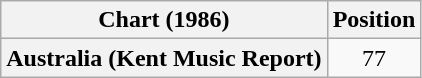<table class="wikitable plainrowheaders" style="text-align:center">
<tr>
<th>Chart (1986)</th>
<th>Position</th>
</tr>
<tr>
<th scope="row">Australia (Kent Music Report)</th>
<td>77</td>
</tr>
</table>
